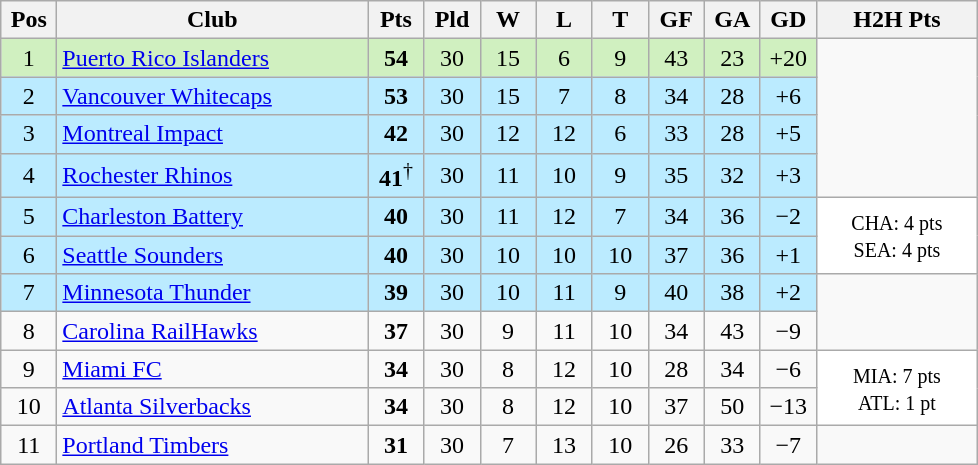<table class="wikitable" style="text-align:center">
<tr>
<th width=30>Pos</th>
<th width=200>Club</th>
<th width=30>Pts</th>
<th width=30>Pld</th>
<th width=30>W</th>
<th width=30>L</th>
<th width=30>T</th>
<th width=30>GF</th>
<th width=30>GA</th>
<th width=30>GD</th>
<th width=100>H2H Pts</th>
</tr>
<tr bgcolor=#D0F0C0>
<td>1</td>
<td align="left"><a href='#'>Puerto Rico Islanders</a></td>
<td><strong>54</strong></td>
<td>30</td>
<td>15</td>
<td>6</td>
<td>9</td>
<td>43</td>
<td>23</td>
<td>+20</td>
</tr>
<tr bgcolor=#BBEBFF>
<td>2</td>
<td align="left"><a href='#'>Vancouver Whitecaps</a></td>
<td><strong>53</strong></td>
<td>30</td>
<td>15</td>
<td>7</td>
<td>8</td>
<td>34</td>
<td>28</td>
<td>+6</td>
</tr>
<tr bgcolor=#BBEBFF>
<td>3</td>
<td align="left"><a href='#'>Montreal Impact</a></td>
<td><strong>42</strong></td>
<td>30</td>
<td>12</td>
<td>12</td>
<td>6</td>
<td>33</td>
<td>28</td>
<td>+5</td>
</tr>
<tr bgcolor=#BBEBFF>
<td>4</td>
<td align="left"><a href='#'>Rochester Rhinos</a></td>
<td><strong>41</strong><sup>†</sup></td>
<td>30</td>
<td>11</td>
<td>10</td>
<td>9</td>
<td>35</td>
<td>32</td>
<td>+3</td>
</tr>
<tr bgcolor=#BBEBFF>
<td>5</td>
<td align="left"><a href='#'>Charleston Battery</a></td>
<td><strong>40</strong></td>
<td>30</td>
<td>11</td>
<td>12</td>
<td>7</td>
<td>34</td>
<td>36</td>
<td>−2</td>
<td rowspan="2" bgcolor="FFFFFF"><small>CHA: 4 pts<br>SEA: 4 pts</small></td>
</tr>
<tr bgcolor=#BBEBFF>
<td>6</td>
<td align="left"><a href='#'>Seattle Sounders</a></td>
<td><strong>40</strong></td>
<td>30</td>
<td>10</td>
<td>10</td>
<td>10</td>
<td>37</td>
<td>36</td>
<td>+1</td>
</tr>
<tr bgcolor=#BBEBFF>
<td>7</td>
<td align="left"><a href='#'>Minnesota Thunder</a></td>
<td><strong>39</strong></td>
<td>30</td>
<td>10</td>
<td>11</td>
<td>9</td>
<td>40</td>
<td>38</td>
<td>+2</td>
</tr>
<tr>
<td>8</td>
<td align="left"><a href='#'>Carolina RailHawks</a></td>
<td><strong>37</strong></td>
<td>30</td>
<td>9</td>
<td>11</td>
<td>10</td>
<td>34</td>
<td>43</td>
<td>−9</td>
</tr>
<tr>
<td>9</td>
<td align="left"><a href='#'>Miami FC</a></td>
<td><strong>34</strong></td>
<td>30</td>
<td>8</td>
<td>12</td>
<td>10</td>
<td>28</td>
<td>34</td>
<td>−6</td>
<td rowspan="2" bgcolor="FFFFFF"><small>MIA: 7 pts<br>ATL: 1 pt</small></td>
</tr>
<tr>
<td>10</td>
<td align="left"><a href='#'>Atlanta Silverbacks</a></td>
<td><strong>34</strong></td>
<td>30</td>
<td>8</td>
<td>12</td>
<td>10</td>
<td>37</td>
<td>50</td>
<td>−13</td>
</tr>
<tr>
<td>11</td>
<td align="left"><a href='#'>Portland Timbers</a></td>
<td><strong>31</strong></td>
<td>30</td>
<td>7</td>
<td>13</td>
<td>10</td>
<td>26</td>
<td>33</td>
<td>−7</td>
</tr>
</table>
